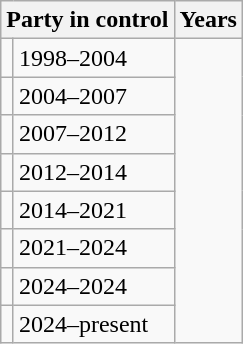<table class="wikitable">
<tr>
<th colspan="2">Party in control</th>
<th>Years</th>
</tr>
<tr>
<td></td>
<td>1998–2004</td>
</tr>
<tr>
<td></td>
<td>2004–2007</td>
</tr>
<tr>
<td></td>
<td>2007–2012</td>
</tr>
<tr>
<td></td>
<td>2012–2014</td>
</tr>
<tr>
<td></td>
<td>2014–2021</td>
</tr>
<tr>
<td></td>
<td>2021–2024</td>
</tr>
<tr>
<td></td>
<td>2024–2024</td>
</tr>
<tr>
<td></td>
<td>2024–present</td>
</tr>
</table>
